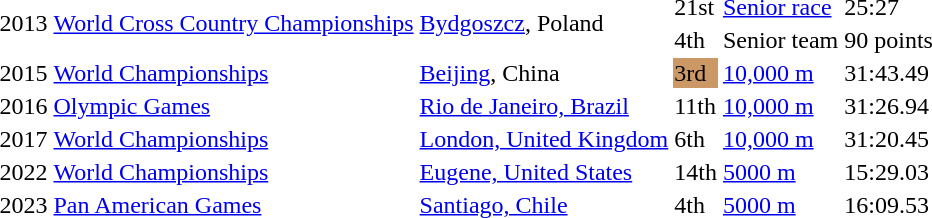<table>
<tr>
<td rowspan=2>2013</td>
<td rowspan=2><a href='#'>World Cross Country Championships</a></td>
<td rowspan=2><a href='#'>Bydgoszcz</a>, Poland</td>
<td>21st</td>
<td><a href='#'>Senior race</a></td>
<td>25:27</td>
</tr>
<tr>
<td>4th</td>
<td>Senior team</td>
<td>90 points</td>
</tr>
<tr>
<td>2015</td>
<td><a href='#'>World Championships</a></td>
<td><a href='#'>Beijing</a>, China</td>
<td bgcolor="cc9966">3rd</td>
<td><a href='#'>10,000 m</a></td>
<td>31:43.49</td>
</tr>
<tr>
<td>2016</td>
<td><a href='#'>Olympic Games</a></td>
<td><a href='#'>Rio de Janeiro, Brazil</a></td>
<td>11th</td>
<td><a href='#'>10,000 m</a></td>
<td>31:26.94</td>
</tr>
<tr>
<td>2017</td>
<td><a href='#'>World Championships</a></td>
<td><a href='#'>London, United Kingdom</a></td>
<td>6th</td>
<td><a href='#'>10,000 m</a></td>
<td>31:20.45</td>
</tr>
<tr>
<td>2022</td>
<td><a href='#'>World Championships</a></td>
<td><a href='#'>Eugene, United States</a></td>
<td>14th</td>
<td><a href='#'>5000 m</a></td>
<td>15:29.03</td>
</tr>
<tr>
<td>2023</td>
<td><a href='#'>Pan American Games</a></td>
<td><a href='#'>Santiago, Chile</a></td>
<td>4th</td>
<td><a href='#'>5000 m</a></td>
<td>16:09.53</td>
</tr>
</table>
